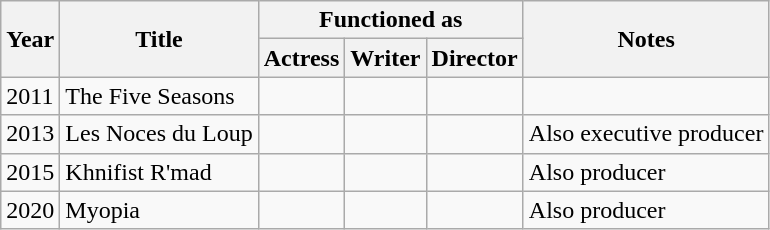<table class="wikitable sortable mw-collapsible">
<tr>
<th rowspan="2">Year</th>
<th rowspan="2">Title</th>
<th colspan="3">Functioned as</th>
<th rowspan="2">Notes</th>
</tr>
<tr>
<th>Actress</th>
<th>Writer</th>
<th>Director</th>
</tr>
<tr>
<td>2011</td>
<td>The Five Seasons</td>
<td></td>
<td></td>
<td></td>
<td></td>
</tr>
<tr>
<td>2013</td>
<td>Les Noces du Loup</td>
<td></td>
<td></td>
<td></td>
<td>Also executive producer</td>
</tr>
<tr>
<td>2015</td>
<td>Khnifist R'mad</td>
<td></td>
<td></td>
<td></td>
<td>Also producer</td>
</tr>
<tr>
<td>2020</td>
<td>Myopia</td>
<td></td>
<td></td>
<td></td>
<td>Also producer</td>
</tr>
</table>
